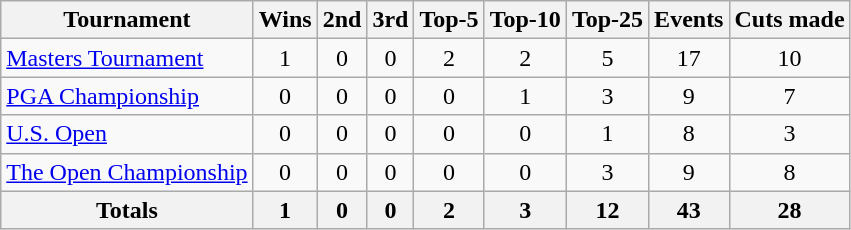<table class=wikitable style=text-align:center>
<tr>
<th>Tournament</th>
<th>Wins</th>
<th>2nd</th>
<th>3rd</th>
<th>Top-5</th>
<th>Top-10</th>
<th>Top-25</th>
<th>Events</th>
<th>Cuts made</th>
</tr>
<tr>
<td align=left><a href='#'>Masters Tournament</a></td>
<td>1</td>
<td>0</td>
<td>0</td>
<td>2</td>
<td>2</td>
<td>5</td>
<td>17</td>
<td>10</td>
</tr>
<tr>
<td align=left><a href='#'>PGA Championship</a></td>
<td>0</td>
<td>0</td>
<td>0</td>
<td>0</td>
<td>1</td>
<td>3</td>
<td>9</td>
<td>7</td>
</tr>
<tr>
<td align=left><a href='#'>U.S. Open</a></td>
<td>0</td>
<td>0</td>
<td>0</td>
<td>0</td>
<td>0</td>
<td>1</td>
<td>8</td>
<td>3</td>
</tr>
<tr>
<td align=left><a href='#'>The Open Championship</a></td>
<td>0</td>
<td>0</td>
<td>0</td>
<td>0</td>
<td>0</td>
<td>3</td>
<td>9</td>
<td>8</td>
</tr>
<tr>
<th>Totals</th>
<th>1</th>
<th>0</th>
<th>0</th>
<th>2</th>
<th>3</th>
<th>12</th>
<th>43</th>
<th>28</th>
</tr>
</table>
